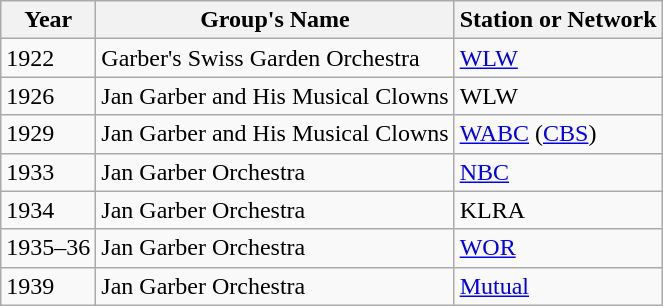<table class="wikitable">
<tr>
<th>Year</th>
<th>Group's Name</th>
<th>Station or Network</th>
</tr>
<tr>
<td>1922</td>
<td>Garber's Swiss Garden Orchestra</td>
<td><a href='#'>WLW</a></td>
</tr>
<tr>
<td>1926</td>
<td>Jan Garber and His Musical Clowns</td>
<td>WLW</td>
</tr>
<tr>
<td>1929</td>
<td>Jan Garber and His Musical Clowns</td>
<td><a href='#'>WABC</a> (<a href='#'>CBS</a>)</td>
</tr>
<tr>
<td>1933</td>
<td>Jan Garber Orchestra</td>
<td><a href='#'>NBC</a></td>
</tr>
<tr>
<td>1934</td>
<td>Jan Garber Orchestra</td>
<td>KLRA</td>
</tr>
<tr>
<td>1935–36</td>
<td>Jan Garber Orchestra</td>
<td><a href='#'>WOR</a></td>
</tr>
<tr>
<td>1939</td>
<td>Jan Garber Orchestra</td>
<td><a href='#'>Mutual</a></td>
</tr>
</table>
